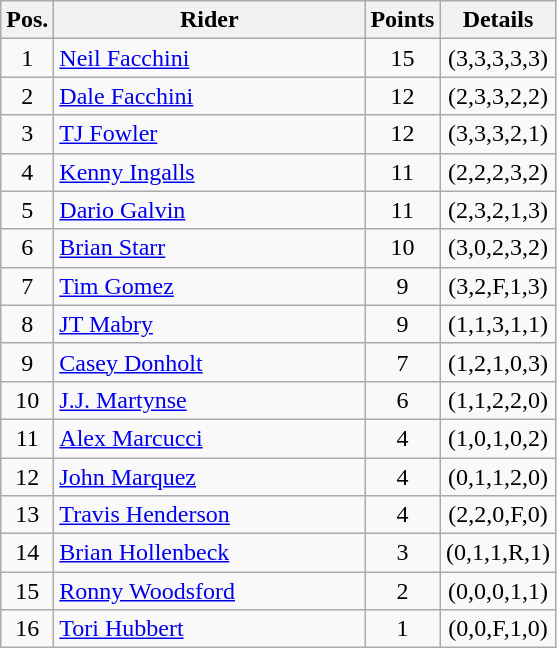<table class=wikitable>
<tr>
<th width=25px>Pos.</th>
<th width=200px>Rider</th>
<th width=40px>Points</th>
<th width=70px>Details</th>
</tr>
<tr align=center>
<td>1</td>
<td align=left> <a href='#'>Neil Facchini</a></td>
<td>15</td>
<td>(3,3,3,3,3)</td>
</tr>
<tr align=center >
<td>2</td>
<td align=left> <a href='#'>Dale Facchini</a></td>
<td>12</td>
<td>(2,3,3,2,2)</td>
</tr>
<tr align=center>
<td>3</td>
<td align=left> <a href='#'>TJ Fowler</a></td>
<td>12</td>
<td>(3,3,3,2,1)</td>
</tr>
<tr align=center >
<td>4</td>
<td align=left> <a href='#'>Kenny Ingalls</a></td>
<td>11</td>
<td>(2,2,2,3,2)</td>
</tr>
<tr align=center>
<td>5</td>
<td align=left> <a href='#'>Dario Galvin</a></td>
<td>11</td>
<td>(2,3,2,1,3)</td>
</tr>
<tr align=center>
<td>6</td>
<td align=left> <a href='#'>Brian Starr</a></td>
<td>10</td>
<td>(3,0,2,3,2)</td>
</tr>
<tr align=center>
<td>7</td>
<td align=left> <a href='#'>Tim Gomez</a></td>
<td>9</td>
<td>(3,2,F,1,3)</td>
</tr>
<tr align=center>
<td>8</td>
<td align=left> <a href='#'>JT Mabry</a></td>
<td>9</td>
<td>(1,1,3,1,1)</td>
</tr>
<tr align=center>
<td>9</td>
<td align=left> <a href='#'>Casey Donholt</a></td>
<td>7</td>
<td>(1,2,1,0,3)</td>
</tr>
<tr align=center>
<td>10</td>
<td align=left> <a href='#'>J.J. Martynse</a></td>
<td>6</td>
<td>(1,1,2,2,0)</td>
</tr>
<tr align=center>
<td>11</td>
<td align=left> <a href='#'>Alex Marcucci</a></td>
<td>4</td>
<td>(1,0,1,0,2)</td>
</tr>
<tr align=center>
<td>12</td>
<td align=left> <a href='#'>John Marquez</a></td>
<td>4</td>
<td>(0,1,1,2,0)</td>
</tr>
<tr align=center>
<td>13</td>
<td align=left> <a href='#'>Travis Henderson</a></td>
<td>4</td>
<td>(2,2,0,F,0)</td>
</tr>
<tr align=center>
<td>14</td>
<td align=left> <a href='#'>Brian Hollenbeck</a></td>
<td>3</td>
<td>(0,1,1,R,1)</td>
</tr>
<tr align=center>
<td>15</td>
<td align=left> <a href='#'>Ronny Woodsford</a></td>
<td>2</td>
<td>(0,0,0,1,1)</td>
</tr>
<tr align=center>
<td>16</td>
<td align=left> <a href='#'>Tori Hubbert</a></td>
<td>1</td>
<td>(0,0,F,1,0)</td>
</tr>
</table>
